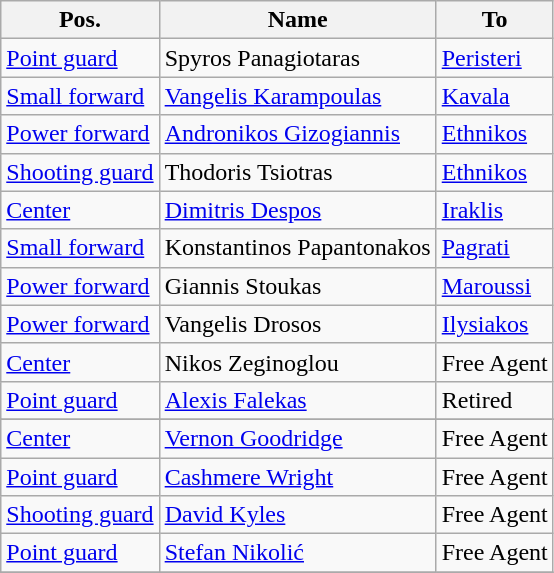<table class="wikitable">
<tr>
<th>Pos.</th>
<th>Name</th>
<th>To</th>
</tr>
<tr>
<td><a href='#'>Point guard</a></td>
<td> Spyros Panagiotaras</td>
<td> <a href='#'>Peristeri</a></td>
</tr>
<tr>
<td><a href='#'>Small forward</a></td>
<td> <a href='#'>Vangelis Karampoulas</a></td>
<td> <a href='#'>Kavala</a></td>
</tr>
<tr>
<td><a href='#'>Power forward</a></td>
<td> <a href='#'>Andronikos Gizogiannis</a></td>
<td> <a href='#'>Ethnikos</a></td>
</tr>
<tr>
<td><a href='#'>Shooting guard</a></td>
<td> Thodoris Tsiotras</td>
<td> <a href='#'>Ethnikos</a></td>
</tr>
<tr>
<td><a href='#'>Center</a></td>
<td> <a href='#'>Dimitris Despos</a></td>
<td> <a href='#'>Iraklis</a></td>
</tr>
<tr>
<td><a href='#'>Small forward</a></td>
<td> Konstantinos Papantonakos</td>
<td> <a href='#'>Pagrati</a></td>
</tr>
<tr>
<td><a href='#'>Power forward</a></td>
<td> Giannis Stoukas</td>
<td> <a href='#'>Maroussi</a></td>
</tr>
<tr>
<td><a href='#'>Power forward</a></td>
<td> Vangelis Drosos</td>
<td> <a href='#'>Ilysiakos</a></td>
</tr>
<tr>
<td><a href='#'>Center</a></td>
<td> Nikos Zeginoglou</td>
<td>Free Agent</td>
</tr>
<tr>
<td><a href='#'>Point guard</a></td>
<td> <a href='#'>Alexis Falekas</a></td>
<td>Retired</td>
</tr>
<tr>
</tr>
<tr>
<td><a href='#'>Center</a></td>
<td> <a href='#'>Vernon Goodridge</a></td>
<td>Free Agent</td>
</tr>
<tr>
<td><a href='#'>Point guard</a></td>
<td> <a href='#'>Cashmere Wright</a></td>
<td>Free Agent</td>
</tr>
<tr>
<td><a href='#'>Shooting guard</a></td>
<td> <a href='#'>David Kyles</a></td>
<td>Free Agent</td>
</tr>
<tr>
<td><a href='#'>Point guard</a></td>
<td> <a href='#'>Stefan Nikolić</a></td>
<td>Free Agent</td>
</tr>
<tr>
</tr>
</table>
